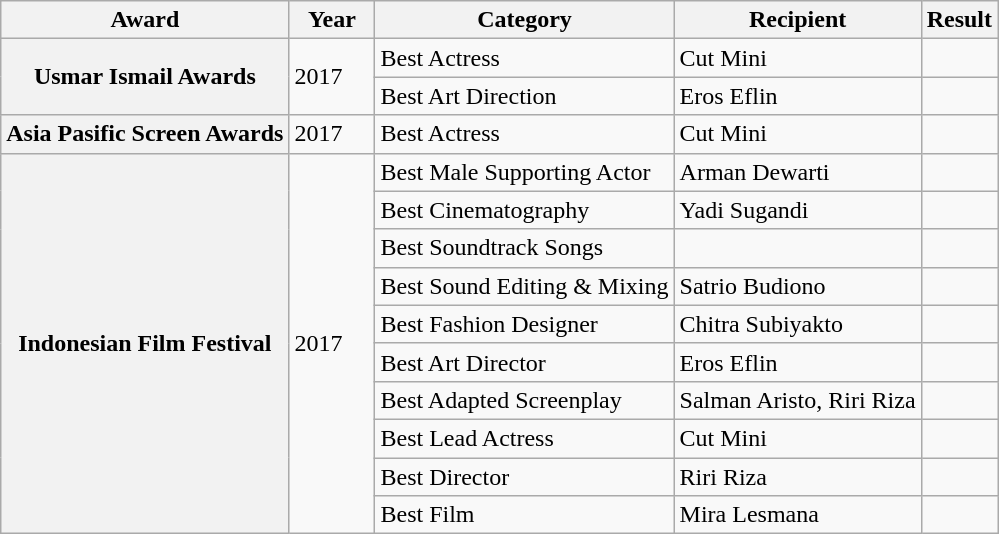<table class="wikitable">
<tr>
<th scope="col">Award</th>
<th scope="col" width="50">Year</th>
<th scope="col">Category</th>
<th scope="col">Recipient</th>
<th scope="col">Result</th>
</tr>
<tr>
<th rowspan="2" scope="row">Usmar Ismail Awards</th>
<td rowspan="2">2017</td>
<td>Best Actress</td>
<td>Cut Mini</td>
<td></td>
</tr>
<tr>
<td>Best Art Direction</td>
<td>Eros Eflin</td>
<td></td>
</tr>
<tr>
<th rowspan="1" scope="row">Asia Pasific Screen Awards</th>
<td rowspan="1">2017</td>
<td>Best Actress</td>
<td>Cut Mini</td>
<td></td>
</tr>
<tr>
<th rowspan="10" scope="row">Indonesian Film Festival</th>
<td rowspan="10">2017</td>
<td>Best Male Supporting Actor</td>
<td>Arman Dewarti</td>
<td></td>
</tr>
<tr>
<td>Best Cinematography</td>
<td>Yadi Sugandi</td>
<td></td>
</tr>
<tr>
<td>Best Soundtrack Songs</td>
<td></td>
<td></td>
</tr>
<tr>
<td>Best Sound Editing & Mixing</td>
<td>Satrio Budiono</td>
<td></td>
</tr>
<tr>
<td>Best Fashion Designer</td>
<td>Chitra Subiyakto</td>
<td></td>
</tr>
<tr>
<td>Best Art Director</td>
<td>Eros Eflin</td>
<td></td>
</tr>
<tr>
<td>Best Adapted Screenplay</td>
<td>Salman Aristo, Riri Riza</td>
<td></td>
</tr>
<tr>
<td>Best Lead Actress</td>
<td>Cut Mini</td>
<td></td>
</tr>
<tr>
<td>Best Director</td>
<td>Riri Riza</td>
<td></td>
</tr>
<tr>
<td>Best Film</td>
<td>Mira Lesmana</td>
<td></td>
</tr>
</table>
